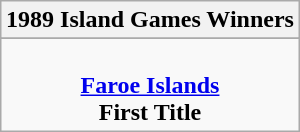<table class="wikitable" style="text-align: center; margin: 0 auto;">
<tr>
<th>1989 Island Games Winners</th>
</tr>
<tr>
</tr>
<tr>
<td><br><strong><a href='#'>Faroe Islands</a></strong><br><strong>First Title</strong></td>
</tr>
</table>
